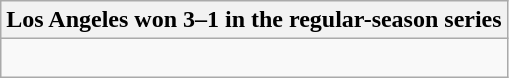<table class="wikitable collapsible collapsed">
<tr>
<th>Los Angeles won 3–1 in the regular-season series</th>
</tr>
<tr>
<td><br>


</td>
</tr>
</table>
